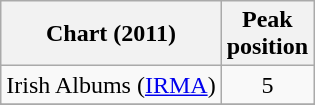<table class="wikitable sortable plainrowheaders">
<tr>
<th scope="col">Chart (2011)</th>
<th scope="col">Peak<br>position</th>
</tr>
<tr>
<td>Irish Albums (<a href='#'>IRMA</a>)</td>
<td align="center">5</td>
</tr>
<tr>
</tr>
<tr>
</tr>
</table>
